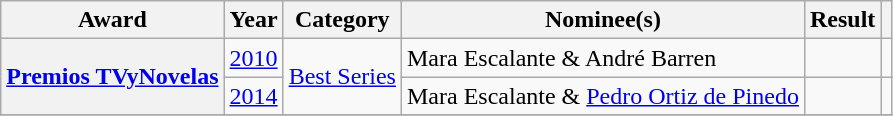<table class="wikitable plainrowheaders sortable col6center">
<tr>
<th scope="col">Award</th>
<th scope="col">Year</th>
<th scope="col">Category</th>
<th scope="col">Nominee(s)</th>
<th scope="col">Result</th>
<th scope="col" class="unsortable"></th>
</tr>
<tr>
<th scope="row" rowspan="2"><a href='#'>Premios TVyNovelas</a></th>
<td align="center"><a href='#'>2010</a></td>
<td rowspan="2"><a href='#'>Best Series</a></td>
<td>Mara Escalante & André Barren</td>
<td></td>
<td></td>
</tr>
<tr>
<td align="center"><a href='#'>2014</a></td>
<td>Mara Escalante & <a href='#'>Pedro Ortiz de Pinedo</a></td>
<td></td>
<td></td>
</tr>
<tr>
</tr>
</table>
